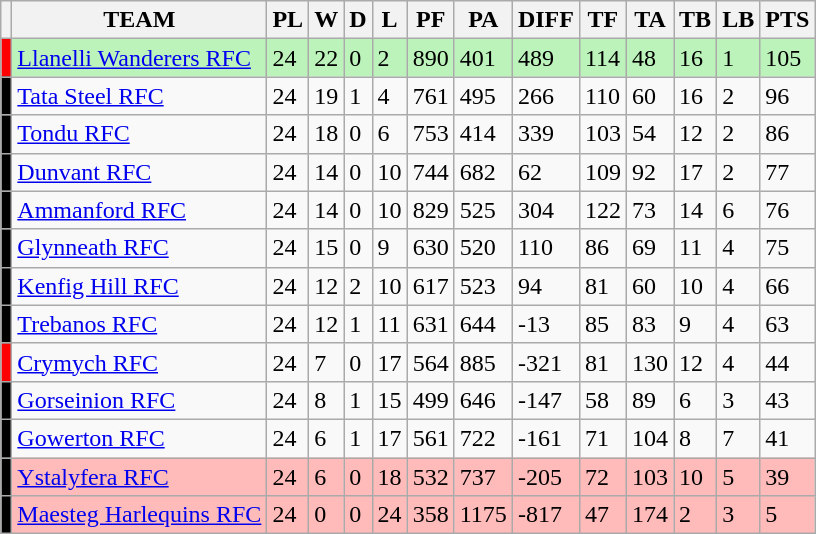<table class="wikitable sortable static-row-numbers" border=1 style=text-align:left>
<tr>
<th></th>
<th>TEAM</th>
<th>PL</th>
<th>W</th>
<th>D</th>
<th>L</th>
<th>PF</th>
<th>PA</th>
<th>DIFF</th>
<th>TF</th>
<th>TA</th>
<th>TB</th>
<th>LB</th>
<th>PTS</th>
</tr>
<tr>
<td style="background: red"></td>
<td style="background: #bcf3bb"><a href='#'>Llanelli Wanderers RFC</a></td>
<td style="background: #bcf3bb">24</td>
<td style="background: #bcf3bb">22</td>
<td style="background: #bcf3bb">0</td>
<td style="background: #bcf3bb">2</td>
<td style="background: #bcf3bb">890</td>
<td style="background: #bcf3bb">401</td>
<td style="background: #bcf3bb">489</td>
<td style="background: #bcf3bb">114</td>
<td style="background: #bcf3bb">48</td>
<td style="background: #bcf3bb">16</td>
<td style="background: #bcf3bb">1</td>
<td style="background: #bcf3bb">105</td>
</tr>
<tr>
<td style="background: black"></td>
<td><a href='#'>Tata Steel RFC</a></td>
<td>24</td>
<td>19</td>
<td>1</td>
<td>4</td>
<td>761</td>
<td>495</td>
<td>266</td>
<td>110</td>
<td>60</td>
<td>16</td>
<td>2</td>
<td>96</td>
</tr>
<tr>
<td style="background: black"></td>
<td><a href='#'>Tondu RFC</a></td>
<td>24</td>
<td>18</td>
<td>0</td>
<td>6</td>
<td>753</td>
<td>414</td>
<td>339</td>
<td>103</td>
<td>54</td>
<td>12</td>
<td>2</td>
<td>86</td>
</tr>
<tr>
<td style="background: black"></td>
<td><a href='#'>Dunvant RFC</a></td>
<td>24</td>
<td>14</td>
<td>0</td>
<td>10</td>
<td>744</td>
<td>682</td>
<td>62</td>
<td>109</td>
<td>92</td>
<td>17</td>
<td>2</td>
<td>77</td>
</tr>
<tr>
<td style="background: black"></td>
<td><a href='#'>Ammanford RFC</a></td>
<td>24</td>
<td>14</td>
<td>0</td>
<td>10</td>
<td>829</td>
<td>525</td>
<td>304</td>
<td>122</td>
<td>73</td>
<td>14</td>
<td>6</td>
<td>76</td>
</tr>
<tr>
<td style="background: black"></td>
<td><a href='#'>Glynneath RFC</a></td>
<td>24</td>
<td>15</td>
<td>0</td>
<td>9</td>
<td>630</td>
<td>520</td>
<td>110</td>
<td>86</td>
<td>69</td>
<td>11</td>
<td>4</td>
<td>75</td>
</tr>
<tr>
<td style="background: black"></td>
<td><a href='#'>Kenfig Hill RFC</a></td>
<td>24</td>
<td>12</td>
<td>2</td>
<td>10</td>
<td>617</td>
<td>523</td>
<td>94</td>
<td>81</td>
<td>60</td>
<td>10</td>
<td>4</td>
<td>66</td>
</tr>
<tr>
<td style="background: black"></td>
<td><a href='#'>Trebanos RFC</a></td>
<td>24</td>
<td>12</td>
<td>1</td>
<td>11</td>
<td>631</td>
<td>644</td>
<td>-13</td>
<td>85</td>
<td>83</td>
<td>9</td>
<td>4</td>
<td>63</td>
</tr>
<tr>
<td style="background: red"></td>
<td><a href='#'>Crymych RFC</a></td>
<td>24</td>
<td>7</td>
<td>0</td>
<td>17</td>
<td>564</td>
<td>885</td>
<td>-321</td>
<td>81</td>
<td>130</td>
<td>12</td>
<td>4</td>
<td>44</td>
</tr>
<tr>
<td style="background: black"></td>
<td><a href='#'>Gorseinion RFC</a></td>
<td>24</td>
<td>8</td>
<td>1</td>
<td>15</td>
<td>499</td>
<td>646</td>
<td>-147</td>
<td>58</td>
<td>89</td>
<td>6</td>
<td>3</td>
<td>43</td>
</tr>
<tr>
<td style="background: black"></td>
<td><a href='#'>Gowerton RFC</a></td>
<td>24</td>
<td>6</td>
<td>1</td>
<td>17</td>
<td>561</td>
<td>722</td>
<td>-161</td>
<td>71</td>
<td>104</td>
<td>8</td>
<td>7</td>
<td>41</td>
</tr>
<tr>
<td style="background: black"></td>
<td style="background: #ffbbba"><a href='#'>Ystalyfera RFC</a></td>
<td style="background: #ffbbba">24</td>
<td style="background: #ffbbba">6</td>
<td style="background: #ffbbba">0</td>
<td style="background: #ffbbba">18</td>
<td style="background: #ffbbba">532</td>
<td style="background: #ffbbba">737</td>
<td style="background: #ffbbba">-205</td>
<td style="background: #ffbbba">72</td>
<td style="background: #ffbbba">103</td>
<td style="background: #ffbbba">10</td>
<td style="background: #ffbbba">5</td>
<td style="background: #ffbbba">39</td>
</tr>
<tr>
<td style="background: black"></td>
<td style="background: #ffbbba"><a href='#'>Maesteg Harlequins RFC</a></td>
<td style="background: #ffbbba">24</td>
<td style="background: #ffbbba">0</td>
<td style="background: #ffbbba">0</td>
<td style="background: #ffbbba">24</td>
<td style="background: #ffbbba">358</td>
<td style="background: #ffbbba">1175</td>
<td style="background: #ffbbba">-817</td>
<td style="background: #ffbbba">47</td>
<td style="background: #ffbbba">174</td>
<td style="background: #ffbbba">2</td>
<td style="background: #ffbbba">3</td>
<td style="background: #ffbbba">5</td>
</tr>
</table>
